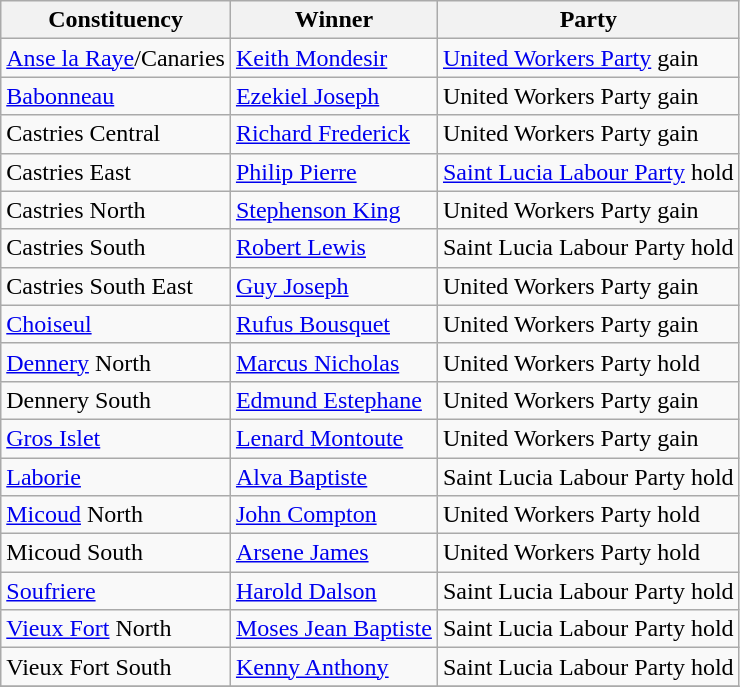<table class="wikitable sortable" style="text-align: center">
<tr>
<th columnspan="7">Constituency</th>
<th columnspan="5">Winner</th>
<th columnspan="2">Party</th>
</tr>
<tr>
<td align=left><a href='#'>Anse la Raye</a>/Canaries</td>
<td align=left><a href='#'>Keith Mondesir</a></td>
<td align=left><a href='#'>United Workers Party</a> gain</td>
</tr>
<tr>
<td align=left><a href='#'>Babonneau</a></td>
<td align=left><a href='#'>Ezekiel Joseph</a></td>
<td align=left>United Workers Party gain</td>
</tr>
<tr>
<td align=left>Castries Central</td>
<td align=left><a href='#'>Richard Frederick</a></td>
<td align=left>United Workers Party gain</td>
</tr>
<tr>
<td align=left>Castries East</td>
<td align=left><a href='#'>Philip Pierre</a></td>
<td align=left><a href='#'>Saint Lucia Labour Party</a> hold</td>
</tr>
<tr>
<td align=left>Castries North</td>
<td align=left><a href='#'>Stephenson King</a></td>
<td align=left>United Workers Party gain</td>
</tr>
<tr>
<td align=left>Castries South</td>
<td align=left><a href='#'>Robert Lewis</a></td>
<td align=left>Saint Lucia Labour Party hold</td>
</tr>
<tr>
<td align=left>Castries South East</td>
<td align=left><a href='#'>Guy Joseph</a></td>
<td align=left>United Workers Party gain</td>
</tr>
<tr>
<td align=left><a href='#'>Choiseul</a></td>
<td align=left><a href='#'>Rufus Bousquet</a></td>
<td align=left>United Workers Party gain</td>
</tr>
<tr>
<td align=left><a href='#'>Dennery</a> North</td>
<td align=left><a href='#'>Marcus Nicholas</a></td>
<td align=left>United Workers Party hold</td>
</tr>
<tr>
<td align=left>Dennery South</td>
<td align=left><a href='#'>Edmund Estephane</a></td>
<td align=left>United Workers Party gain</td>
</tr>
<tr>
<td align=left><a href='#'>Gros Islet</a></td>
<td align=left><a href='#'>Lenard Montoute</a></td>
<td align=left>United Workers Party gain</td>
</tr>
<tr>
<td align=left><a href='#'>Laborie</a></td>
<td align=left><a href='#'>Alva Baptiste</a></td>
<td align=left>Saint Lucia Labour Party hold</td>
</tr>
<tr>
<td align=left><a href='#'>Micoud</a> North</td>
<td align=left><a href='#'>John Compton</a></td>
<td align=left>United Workers Party hold</td>
</tr>
<tr>
<td align=left>Micoud South</td>
<td align=left><a href='#'>Arsene James</a></td>
<td align=left>United Workers Party hold</td>
</tr>
<tr>
<td align=left><a href='#'>Soufriere</a></td>
<td align=left><a href='#'>Harold Dalson</a></td>
<td align=left>Saint Lucia Labour Party hold</td>
</tr>
<tr>
<td align=left><a href='#'>Vieux Fort</a> North</td>
<td align=left><a href='#'>Moses Jean Baptiste</a></td>
<td align=left>Saint Lucia Labour Party hold</td>
</tr>
<tr>
<td align=left>Vieux Fort South</td>
<td align=left><a href='#'>Kenny Anthony</a></td>
<td align=left>Saint Lucia Labour Party hold</td>
</tr>
<tr>
</tr>
</table>
